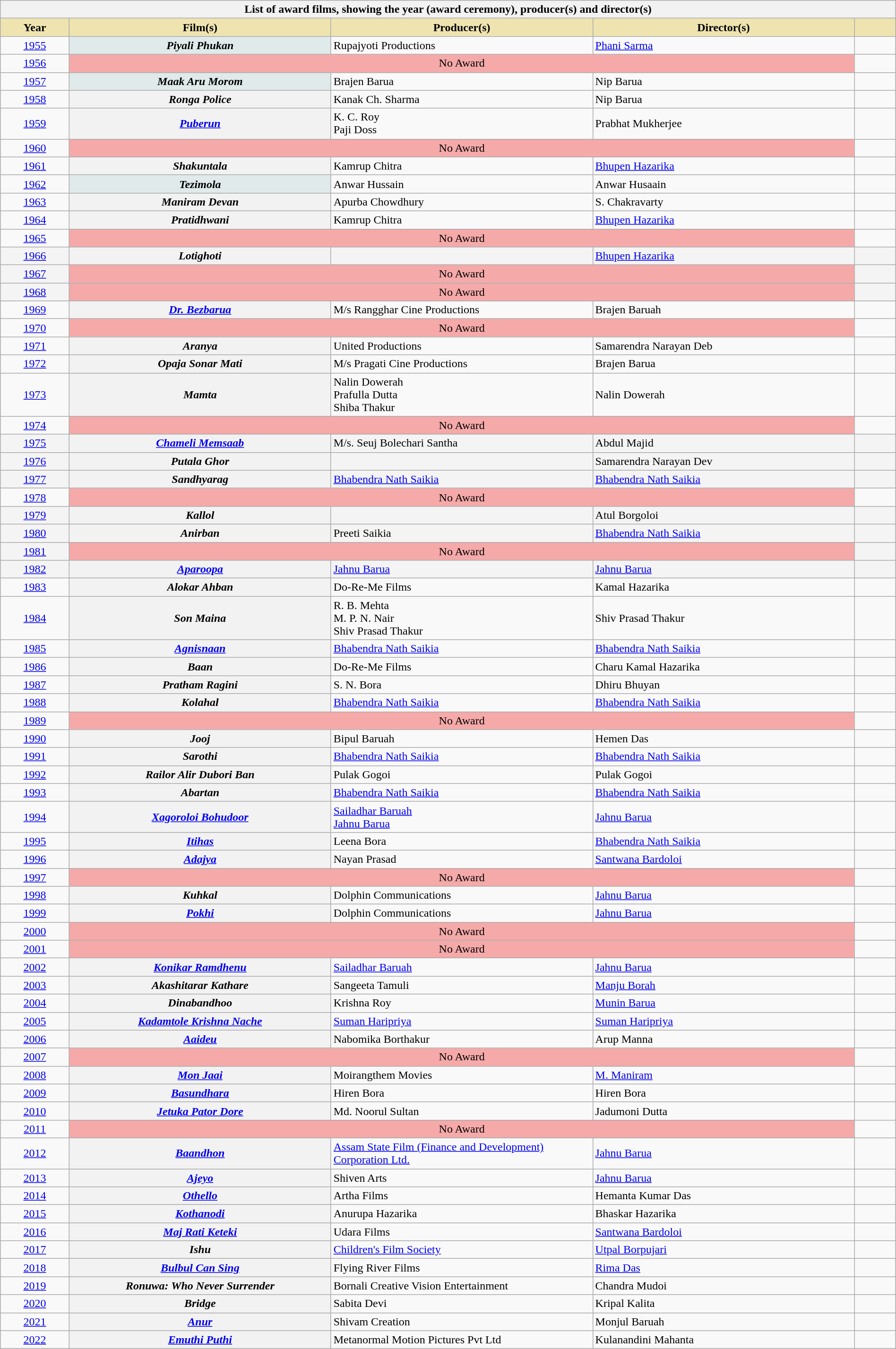<table class="wikitable sortable plainrowheaders" style="width:100%">
<tr>
<th colspan="5">List of award films, showing the year (award ceremony), producer(s) and director(s)</th>
</tr>
<tr>
<th scope="col" style="background-color:#EFE4B0;width:5%;">Year</th>
<th scope="col" style="background-color:#EFE4B0;width:19%;">Film(s)</th>
<th scope="col" style="background-color:#EFE4B0;width:19%;">Producer(s)</th>
<th scope="col" style="background-color:#EFE4B0;width:19%;">Director(s)</th>
<th scope="col" style="background-color:#EFE4B0;width:3%;" class="unsortable"></th>
</tr>
<tr>
<td align="center"><a href='#'>1955<br></a></td>
<th scope="row" style="background-color:#E0EAEA"><em>Piyali Phukan</em></th>
<td>Rupajyoti Productions</td>
<td><a href='#'>Phani Sarma</a></td>
<td align="center"></td>
</tr>
<tr>
<td align="center"><a href='#'>1956<br></a></td>
<td colspan="3" bgcolor="#F5A9A9" align="center">No Award</td>
<td align="center"></td>
</tr>
<tr>
<td align="center"><a href='#'>1957<br></a></td>
<th scope="row" style="background-color:#E0EAEA"><em>Maak Aru Morom</em></th>
<td>Brajen Barua</td>
<td>Nip Barua</td>
<td align="center"></td>
</tr>
<tr>
<td align="center"><a href='#'>1958<br></a></td>
<th scope="row"><em>Ronga Police</em></th>
<td>Kanak Ch. Sharma</td>
<td>Nip Barua</td>
<td align="center"></td>
</tr>
<tr>
<td align="center"><a href='#'>1959<br></a></td>
<th scope="row"><em><a href='#'>Puberun</a></em></th>
<td>K. C. Roy<br>Paji Doss</td>
<td>Prabhat Mukherjee</td>
<td align="center"></td>
</tr>
<tr>
<td align="center"><a href='#'>1960<br></a></td>
<td colspan="3" bgcolor="#F5A9A9" align="center">No Award</td>
<td align="center"></td>
</tr>
<tr>
<td align="center"><a href='#'>1961<br></a></td>
<th scope="row"><em>Shakuntala</em></th>
<td>Kamrup Chitra</td>
<td><a href='#'>Bhupen Hazarika</a></td>
<td align="center"></td>
</tr>
<tr>
<td align="center"><a href='#'>1962<br></a></td>
<th scope="row" style="background-color:#E0EAEA"><em>Tezimola</em></th>
<td>Anwar Hussain</td>
<td>Anwar Husaain</td>
<td align="center"></td>
</tr>
<tr>
<td align="center"><a href='#'>1963<br></a></td>
<th scope="row"><em>Maniram Devan</em></th>
<td>Apurba Chowdhury</td>
<td>S. Chakravarty</td>
<td align="center"></td>
</tr>
<tr>
<td align="center"><a href='#'>1964<br></a></td>
<th scope="row"><em>Pratidhwani</em></th>
<td>Kamrup Chitra</td>
<td><a href='#'>Bhupen Hazarika</a></td>
<td align="center"></td>
</tr>
<tr>
<td align="center"><a href='#'>1965<br></a></td>
<td colspan="3" bgcolor="#F5A9A9" align="center">No Award</td>
<td align="center"></td>
</tr>
<tr style="background:#F4F4F4">
<td align="center"><a href='#'>1966<br></a></td>
<th scope="row"><em>Lotighoti</em></th>
<td></td>
<td><a href='#'>Bhupen Hazarika</a></td>
<td align="center"></td>
</tr>
<tr style="background:#F4F4F4">
<td align="center"><a href='#'>1967<br></a></td>
<td colspan="3" bgcolor="#F5A9A9" align="center">No Award</td>
<td align="center"></td>
</tr>
<tr style="background:#F4F4F4">
<td align="center"><a href='#'>1968<br></a></td>
<td colspan="3" bgcolor="#F5A9A9" align="center">No Award</td>
<td align="center"></td>
</tr>
<tr>
<td align="center"><a href='#'>1969<br></a></td>
<th scope="row"><em><a href='#'>Dr. Bezbarua</a></em></th>
<td>M/s Rangghar Cine Productions</td>
<td>Brajen Baruah</td>
<td align="center"></td>
</tr>
<tr>
<td align="center"><a href='#'>1970<br></a></td>
<td colspan="3" bgcolor="#F5A9A9" align="center">No Award</td>
<td align="center"></td>
</tr>
<tr>
<td align="center"><a href='#'>1971<br></a></td>
<th scope="row"><em>Aranya</em></th>
<td>United Productions</td>
<td>Samarendra Narayan Deb</td>
<td align="center"></td>
</tr>
<tr>
<td align="center"><a href='#'>1972<br></a></td>
<th scope="row"><em>Opaja Sonar Mati</em></th>
<td>M/s Pragati Cine Productions</td>
<td>Brajen Barua</td>
<td align="center"></td>
</tr>
<tr>
<td align="center"><a href='#'>1973<br></a></td>
<th scope="row"><em>Mamta</em></th>
<td>Nalin Dowerah<br>Prafulla Dutta<br>Shiba Thakur</td>
<td>Nalin Dowerah</td>
<td align="center"></td>
</tr>
<tr>
<td align="center"><a href='#'>1974<br></a></td>
<td colspan="3" bgcolor="#F5A9A9" align="center">No Award</td>
<td align="center"></td>
</tr>
<tr style="background:#F4F4F4">
<td align="center"><a href='#'>1975<br></a></td>
<th scope="row"><em><a href='#'>Chameli Memsaab</a></em></th>
<td>M/s. Seuj Bolechari Santha</td>
<td>Abdul Majid</td>
<td align="center"></td>
</tr>
<tr style="background:#F4F4F4">
<td align="center"><a href='#'>1976<br></a></td>
<th scope="row"><em>Putala Ghor</em></th>
<td></td>
<td>Samarendra Narayan Dev</td>
<td align="center"></td>
</tr>
<tr style="background:#F4F4F4">
<td align="center"><a href='#'>1977<br></a></td>
<th scope="row"><em>Sandhyarag</em></th>
<td><a href='#'>Bhabendra Nath Saikia</a></td>
<td><a href='#'>Bhabendra Nath Saikia</a></td>
<td align="center"></td>
</tr>
<tr>
<td align="center"><a href='#'>1978<br></a></td>
<td colspan="3" bgcolor="#F5A9A9" align="center">No Award</td>
<td align="center"></td>
</tr>
<tr style="background:#F4F4F4">
<td align="center"><a href='#'>1979<br></a></td>
<th scope="row"><em>Kallol</em></th>
<td></td>
<td>Atul Borgoloi</td>
<td align="center"></td>
</tr>
<tr style="background:#F4F4F4">
<td align="center"><a href='#'>1980<br></a></td>
<th scope="row"><em>Anirban</em></th>
<td>Preeti Saikia</td>
<td><a href='#'>Bhabendra Nath Saikia</a></td>
<td align="center"></td>
</tr>
<tr style="background:#F4F4F4">
<td align="center"><a href='#'>1981<br></a></td>
<td colspan="3" bgcolor="#F5A9A9" align="center">No Award</td>
<td align="center"></td>
</tr>
<tr style="background:#F4F4F4">
<td align="center"><a href='#'>1982<br></a></td>
<th scope="row"><em><a href='#'>Aparoopa</a></em></th>
<td><a href='#'>Jahnu Barua</a></td>
<td><a href='#'>Jahnu Barua</a></td>
<td align="center"></td>
</tr>
<tr>
<td align="center"><a href='#'>1983<br></a></td>
<th scope="row"><em>Alokar Ahban</em></th>
<td>Do-Re-Me Films</td>
<td>Kamal Hazarika</td>
<td align="center"></td>
</tr>
<tr>
<td align="center"><a href='#'>1984<br></a></td>
<th scope="row"><em>Son Maina</em></th>
<td>R. B. Mehta<br>M. P. N. Nair<br>Shiv Prasad Thakur</td>
<td>Shiv Prasad Thakur</td>
<td align="center"></td>
</tr>
<tr>
<td align="center"><a href='#'>1985<br></a></td>
<th scope="row"><em><a href='#'>Agnisnaan</a></em></th>
<td><a href='#'>Bhabendra Nath Saikia</a></td>
<td><a href='#'>Bhabendra Nath Saikia</a></td>
<td align="center"></td>
</tr>
<tr>
<td align="center"><a href='#'>1986<br></a></td>
<th scope="row"><em>Baan</em></th>
<td>Do-Re-Me Films</td>
<td>Charu Kamal Hazarika</td>
<td align="center"></td>
</tr>
<tr>
<td align="center"><a href='#'>1987<br></a></td>
<th scope="row"><em>Pratham Ragini</em></th>
<td>S. N. Bora</td>
<td>Dhiru Bhuyan</td>
<td align="center"></td>
</tr>
<tr>
<td align="center"><a href='#'>1988<br></a></td>
<th scope="row"><em>Kolahal</em></th>
<td><a href='#'>Bhabendra Nath Saikia</a></td>
<td><a href='#'>Bhabendra Nath Saikia</a></td>
<td align="center"></td>
</tr>
<tr>
<td align="center"><a href='#'>1989<br></a></td>
<td colspan="3" bgcolor="#F5A9A9" align="center">No Award</td>
<td align="center"></td>
</tr>
<tr>
<td align="center"><a href='#'>1990<br></a></td>
<th scope="row"><em>Jooj</em></th>
<td>Bipul Baruah</td>
<td>Hemen Das</td>
<td align="center"></td>
</tr>
<tr>
<td align="center"><a href='#'>1991<br></a></td>
<th scope="row"><em>Sarothi</em></th>
<td><a href='#'>Bhabendra Nath Saikia</a></td>
<td><a href='#'>Bhabendra Nath Saikia</a></td>
<td align="center"></td>
</tr>
<tr>
<td align="center"><a href='#'>1992<br></a></td>
<th scope="row"><em>Railor Alir Dubori Ban</em></th>
<td>Pulak Gogoi</td>
<td>Pulak Gogoi</td>
<td align="center"></td>
</tr>
<tr>
<td align="center"><a href='#'>1993<br></a></td>
<th scope="row"><em>Abartan</em></th>
<td><a href='#'>Bhabendra Nath Saikia</a></td>
<td><a href='#'>Bhabendra Nath Saikia</a></td>
<td align="center"></td>
</tr>
<tr>
<td align="center"><a href='#'>1994<br></a></td>
<th scope="row"><em><a href='#'>Xagoroloi Bohudoor</a></em></th>
<td><a href='#'>Sailadhar Baruah</a><br><a href='#'>Jahnu Barua</a></td>
<td><a href='#'>Jahnu Barua</a></td>
<td align="center"></td>
</tr>
<tr>
<td align="center"><a href='#'>1995<br></a></td>
<th scope="row"><em><a href='#'>Itihas</a></em></th>
<td>Leena Bora</td>
<td><a href='#'>Bhabendra Nath Saikia</a></td>
<td align="center"></td>
</tr>
<tr>
<td align="center"><a href='#'>1996<br></a></td>
<th scope="row"><em><a href='#'>Adajya</a></em></th>
<td>Nayan Prasad</td>
<td><a href='#'>Santwana Bardoloi</a></td>
<td align="center"></td>
</tr>
<tr>
<td align="center"><a href='#'>1997<br></a></td>
<td colspan="3" bgcolor="#F5A9A9" align="center">No Award</td>
<td align="center"></td>
</tr>
<tr>
<td align="center"><a href='#'>1998<br></a></td>
<th scope="row"><em>Kuhkal</em></th>
<td>Dolphin Communications</td>
<td><a href='#'>Jahnu Barua</a></td>
<td align="center"></td>
</tr>
<tr>
<td align="center"><a href='#'>1999<br></a></td>
<th scope="row"><em><a href='#'>Pokhi</a></em></th>
<td>Dolphin Communications</td>
<td><a href='#'>Jahnu Barua</a></td>
<td align="center"></td>
</tr>
<tr>
<td align="center"><a href='#'>2000<br></a></td>
<td colspan="3" bgcolor="#F5A9A9" align="center">No Award</td>
<td align="center"></td>
</tr>
<tr>
<td align="center"><a href='#'>2001<br></a></td>
<td colspan="3" bgcolor="#F5A9A9" align="center">No Award</td>
<td align="center"></td>
</tr>
<tr>
<td align="center"><a href='#'>2002<br></a></td>
<th scope="row"><em><a href='#'>Konikar Ramdhenu</a></em></th>
<td><a href='#'>Sailadhar Baruah</a></td>
<td><a href='#'>Jahnu Barua</a></td>
<td align="center"></td>
</tr>
<tr>
<td align="center"><a href='#'>2003<br></a></td>
<th scope="row"><em>Akashitarar Kathare</em></th>
<td>Sangeeta Tamuli</td>
<td><a href='#'>Manju Borah</a></td>
<td align="center"></td>
</tr>
<tr>
<td align="center"><a href='#'>2004<br></a></td>
<th scope="row"><em>Dinabandhoo</em></th>
<td>Krishna Roy</td>
<td><a href='#'>Munin Barua</a></td>
<td align="center"></td>
</tr>
<tr>
<td align="center"><a href='#'>2005<br></a></td>
<th scope="row"><em><a href='#'>Kadamtole Krishna Nache</a></em></th>
<td><a href='#'>Suman Haripriya</a></td>
<td><a href='#'>Suman Haripriya</a></td>
<td align="center"></td>
</tr>
<tr>
<td align="center"><a href='#'>2006<br></a></td>
<th scope="row"><em><a href='#'>Aaideu</a></em></th>
<td>Nabomika Borthakur</td>
<td>Arup Manna</td>
<td align="center"></td>
</tr>
<tr>
<td align="center"><a href='#'>2007<br></a></td>
<td colspan="3" bgcolor="#F5A9A9" align="center">No Award</td>
<td align="center"></td>
</tr>
<tr>
<td align="center"><a href='#'>2008<br></a></td>
<th scope="row"><em><a href='#'>Mon Jaai</a></em></th>
<td>Moirangthem Movies</td>
<td><a href='#'>M. Maniram</a></td>
<td align="center"></td>
</tr>
<tr>
<td align="center"><a href='#'>2009<br></a></td>
<th scope="row"><em><a href='#'>Basundhara</a></em></th>
<td>Hiren Bora</td>
<td>Hiren Bora</td>
<td align="center"></td>
</tr>
<tr>
<td align="center"><a href='#'>2010<br></a></td>
<th scope="row"><em><a href='#'>Jetuka Pator Dore</a></em></th>
<td>Md. Noorul Sultan</td>
<td>Jadumoni Dutta</td>
<td align="center"></td>
</tr>
<tr>
<td align="center"><a href='#'>2011<br></a></td>
<td colspan="3" bgcolor="#F5A9A9" align="center">No Award</td>
<td align="center"></td>
</tr>
<tr>
<td align="center"><a href='#'>2012<br></a></td>
<th scope="row"><em><a href='#'>Baandhon</a></em></th>
<td><a href='#'>Assam State Film (Finance and Development) Corporation Ltd.</a></td>
<td><a href='#'>Jahnu Barua</a></td>
<td align="center"></td>
</tr>
<tr>
<td align="center"><a href='#'>2013<br></a></td>
<th scope="row"><em><a href='#'>Ajeyo</a></em></th>
<td>Shiven Arts</td>
<td><a href='#'>Jahnu Barua</a></td>
<td align="center"></td>
</tr>
<tr>
<td align="center"><a href='#'>2014<br></a></td>
<th scope="row"><em><a href='#'>Othello</a></em></th>
<td>Artha Films</td>
<td>Hemanta Kumar Das</td>
<td align="center"></td>
</tr>
<tr>
<td align="center"><a href='#'>2015<br></a></td>
<th scope="row"><em><a href='#'>Kothanodi</a></em></th>
<td>Anurupa Hazarika</td>
<td>Bhaskar Hazarika</td>
<td align="center"></td>
</tr>
<tr>
<td align="center"><a href='#'>2016<br></a></td>
<th scope="row"><em><a href='#'>Maj Rati Keteki</a></em></th>
<td>Udara Films</td>
<td><a href='#'>Santwana Bardoloi</a></td>
<td align="center"></td>
</tr>
<tr>
<td align="center"><a href='#'>2017<br></a></td>
<th scope="row"><em>Ishu</em></th>
<td><a href='#'>Children's Film Society</a></td>
<td><a href='#'>Utpal Borpujari</a></td>
<td align="center"></td>
</tr>
<tr>
<td align="center"><a href='#'>2018<br></a></td>
<th scope="row"><em><a href='#'>Bulbul Can Sing</a></em></th>
<td>Flying River Films</td>
<td><a href='#'>Rima Das</a></td>
<td align="center"></td>
</tr>
<tr>
<td align="center"><a href='#'>2019<br></a></td>
<th scope="row"><em>Ronuwa: Who Never Surrender</em></th>
<td>Bornali Creative Vision Entertainment</td>
<td>Chandra Mudoi</td>
<td align="center"></td>
</tr>
<tr>
<td align="center"><a href='#'>2020<br></a></td>
<th scope="row"><em>Bridge</em></th>
<td>Sabita Devi</td>
<td>Kripal Kalita</td>
<td align="center"></td>
</tr>
<tr>
<td align="center"><a href='#'>2021<br></a></td>
<th scope="row"><em><a href='#'>Anur</a></em></th>
<td>Shivam Creation</td>
<td>Monjul Baruah</td>
<td align="center"></td>
</tr>
<tr>
<td align="center"><a href='#'>2022<br></a></td>
<th scope="row"><a href='#'><em>Emuthi Puthi</em></a></th>
<td>Metanormal Motion Pictures Pvt Ltd</td>
<td>Kulanandini Mahanta</td>
<td align="center"></td>
</tr>
</table>
